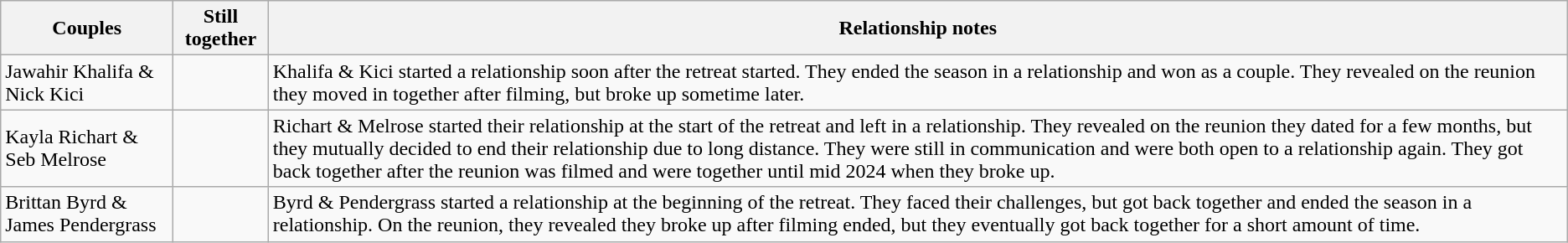<table class="wikitable plainrowheaders" style="text-align: left;">
<tr>
<th scope="col">Couples</th>
<th scope="col">Still together</th>
<th scope="col">Relationship notes</th>
</tr>
<tr>
<td>Jawahir Khalifa & Nick Kici</td>
<td></td>
<td>Khalifa & Kici started a relationship soon after the retreat started. They ended the season in a relationship and won as a couple. They revealed on the reunion they moved in together after filming, but broke up sometime later.</td>
</tr>
<tr>
<td>Kayla Richart & Seb Melrose</td>
<td></td>
<td>Richart & Melrose started their relationship at the start of the retreat and left in a relationship. They revealed on the reunion they dated for a few months, but they mutually decided to end their relationship due to long distance. They were still in communication and were both open to a relationship again. They got back together after the reunion was filmed and were together until mid 2024 when they broke up.</td>
</tr>
<tr>
<td>Brittan Byrd & James Pendergrass</td>
<td></td>
<td>Byrd & Pendergrass started a relationship at the beginning of the retreat. They faced their challenges, but got back together and ended the season in a relationship. On the reunion, they revealed they broke up after filming ended, but they eventually got back together for a short amount of time.</td>
</tr>
</table>
